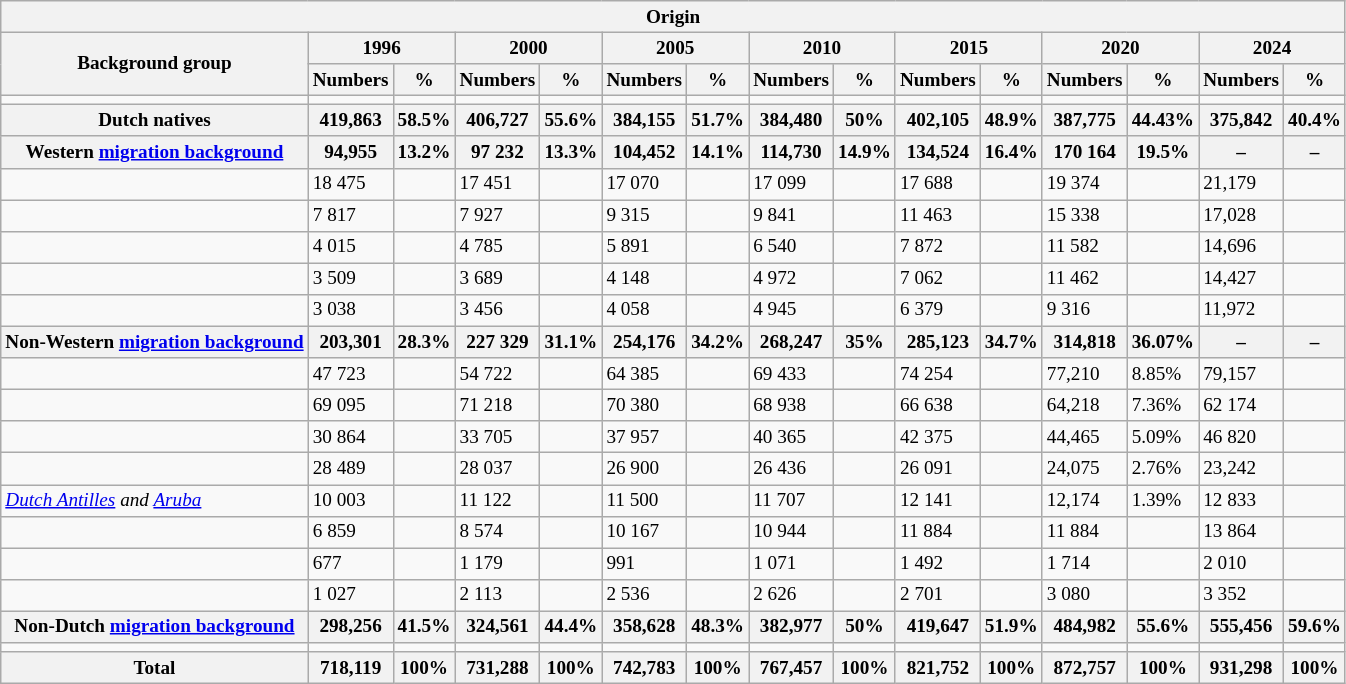<table class="wikitable mw-collapsible mw-collapsed" style="text-align:right left;font-size: 80%;">
<tr>
<th colspan="15">Origin</th>
</tr>
<tr>
<th rowspan="2">Background group</th>
<th colspan="2">1996</th>
<th colspan="2">2000</th>
<th colspan="2">2005</th>
<th colspan="2">2010</th>
<th colspan="2">2015</th>
<th colspan="2">2020</th>
<th colspan="2">2024</th>
</tr>
<tr>
<th>Numbers</th>
<th>%</th>
<th>Numbers</th>
<th>%</th>
<th>Numbers</th>
<th>%</th>
<th>Numbers</th>
<th>%</th>
<th>Numbers</th>
<th>%</th>
<th>Numbers</th>
<th>%</th>
<th>Numbers</th>
<th>%</th>
</tr>
<tr>
<td></td>
<td></td>
<td></td>
<td></td>
<td></td>
<td></td>
<td></td>
<td></td>
<td></td>
<td></td>
<td></td>
<td></td>
<td></td>
<td></td>
<td></td>
</tr>
<tr>
<th>Dutch natives</th>
<th>419,863</th>
<th>58.5%</th>
<th>406,727</th>
<th>55.6%</th>
<th>384,155</th>
<th>51.7%</th>
<th>384,480</th>
<th>50%</th>
<th>402,105</th>
<th>48.9%</th>
<th>387,775</th>
<th>44.43%</th>
<th>375,842</th>
<th>40.4%</th>
</tr>
<tr>
<th>Western <a href='#'>migration background</a></th>
<th>94,955</th>
<th>13.2%</th>
<th>97 232</th>
<th>13.3%</th>
<th>104,452</th>
<th>14.1%</th>
<th>114,730</th>
<th>14.9%</th>
<th>134,524</th>
<th>16.4%</th>
<th>170 164</th>
<th>19.5%</th>
<th>–</th>
<th>–</th>
</tr>
<tr>
<td><em></em></td>
<td>18 475</td>
<td></td>
<td>17 451</td>
<td></td>
<td>17 070</td>
<td></td>
<td>17 099</td>
<td></td>
<td>17 688</td>
<td></td>
<td>19 374</td>
<td></td>
<td>21,179</td>
<td></td>
</tr>
<tr>
<td><em></em></td>
<td>7 817</td>
<td></td>
<td>7 927</td>
<td></td>
<td>9 315</td>
<td></td>
<td>9 841</td>
<td></td>
<td>11 463</td>
<td></td>
<td>15 338</td>
<td></td>
<td>17,028</td>
<td></td>
</tr>
<tr>
<td><em></em></td>
<td>4 015</td>
<td></td>
<td>4 785</td>
<td></td>
<td>5 891</td>
<td></td>
<td>6 540</td>
<td></td>
<td>7 872</td>
<td></td>
<td>11 582</td>
<td></td>
<td>14,696</td>
<td></td>
</tr>
<tr>
<td><em></em></td>
<td>3 509</td>
<td></td>
<td>3 689</td>
<td></td>
<td>4 148</td>
<td></td>
<td>4 972</td>
<td></td>
<td>7 062</td>
<td></td>
<td>11 462</td>
<td></td>
<td>14,427</td>
<td></td>
</tr>
<tr>
<td><em></em></td>
<td>3 038</td>
<td></td>
<td>3 456</td>
<td></td>
<td>4 058</td>
<td></td>
<td>4 945</td>
<td></td>
<td>6 379</td>
<td></td>
<td>9 316</td>
<td></td>
<td>11,972</td>
<td></td>
</tr>
<tr>
<th>Non-Western <a href='#'>migration background</a></th>
<th>203,301</th>
<th>28.3%</th>
<th>227 329</th>
<th>31.1%</th>
<th>254,176</th>
<th>34.2%</th>
<th>268,247</th>
<th>35%</th>
<th>285,123</th>
<th>34.7%</th>
<th>314,818</th>
<th>36.07%</th>
<th>–</th>
<th>–</th>
</tr>
<tr>
<td><em></em></td>
<td>47 723</td>
<td></td>
<td>54 722</td>
<td></td>
<td>64 385</td>
<td></td>
<td>69 433</td>
<td></td>
<td>74 254</td>
<td></td>
<td>77,210</td>
<td>8.85%</td>
<td>79,157</td>
<td></td>
</tr>
<tr>
<td><em></em></td>
<td>69 095</td>
<td></td>
<td>71 218</td>
<td></td>
<td>70 380</td>
<td></td>
<td>68 938</td>
<td></td>
<td>66 638</td>
<td></td>
<td>64,218</td>
<td>7.36%</td>
<td>62 174</td>
<td></td>
</tr>
<tr>
<td><em></em></td>
<td>30 864</td>
<td></td>
<td>33 705</td>
<td></td>
<td>37 957</td>
<td></td>
<td>40 365</td>
<td></td>
<td>42 375</td>
<td></td>
<td>44,465</td>
<td>5.09%</td>
<td>46 820</td>
<td></td>
</tr>
<tr>
<td><em></em></td>
<td>28 489</td>
<td></td>
<td>28 037</td>
<td></td>
<td>26 900</td>
<td></td>
<td>26 436</td>
<td></td>
<td>26 091</td>
<td></td>
<td>24,075</td>
<td>2.76%</td>
<td>23,242</td>
<td></td>
</tr>
<tr>
<td><em> <a href='#'>Dutch Antilles</a> and <a href='#'>Aruba</a></em></td>
<td>10 003</td>
<td></td>
<td>11 122</td>
<td></td>
<td>11 500</td>
<td></td>
<td>11 707</td>
<td></td>
<td>12 141</td>
<td></td>
<td>12,174</td>
<td>1.39%</td>
<td>12 833</td>
<td></td>
</tr>
<tr>
<td><em></em></td>
<td>6 859</td>
<td></td>
<td>8 574</td>
<td></td>
<td>10 167</td>
<td></td>
<td>10 944</td>
<td></td>
<td>11 884</td>
<td></td>
<td>11 884</td>
<td></td>
<td>13 864</td>
<td></td>
</tr>
<tr>
<td><em></em></td>
<td>677</td>
<td></td>
<td>1 179</td>
<td></td>
<td>991</td>
<td></td>
<td>1 071</td>
<td></td>
<td>1 492</td>
<td></td>
<td>1 714</td>
<td></td>
<td>2 010</td>
<td></td>
</tr>
<tr>
<td><em></em></td>
<td>1 027</td>
<td></td>
<td>2 113</td>
<td></td>
<td>2 536</td>
<td></td>
<td>2 626</td>
<td></td>
<td>2 701</td>
<td></td>
<td>3 080</td>
<td></td>
<td>3 352</td>
<td></td>
</tr>
<tr>
<th>Non-Dutch <a href='#'>migration background</a></th>
<th>298,256</th>
<th>41.5%</th>
<th>324,561</th>
<th>44.4%</th>
<th>358,628</th>
<th>48.3%</th>
<th>382,977</th>
<th>50%</th>
<th>419,647</th>
<th>51.9%</th>
<th>484,982</th>
<th>55.6%</th>
<th>555,456</th>
<th>59.6%</th>
</tr>
<tr>
<td></td>
<td></td>
<td></td>
<td></td>
<td></td>
<td></td>
<td></td>
<td></td>
<td></td>
<td></td>
<td></td>
<td></td>
<td></td>
<td></td>
<td></td>
</tr>
<tr>
<th>Total</th>
<th>718,119</th>
<th>100%</th>
<th>731,288</th>
<th>100%</th>
<th>742,783</th>
<th>100%</th>
<th>767,457</th>
<th>100%</th>
<th>821,752</th>
<th>100%</th>
<th>872,757</th>
<th>100%</th>
<th>931,298</th>
<th>100%</th>
</tr>
</table>
